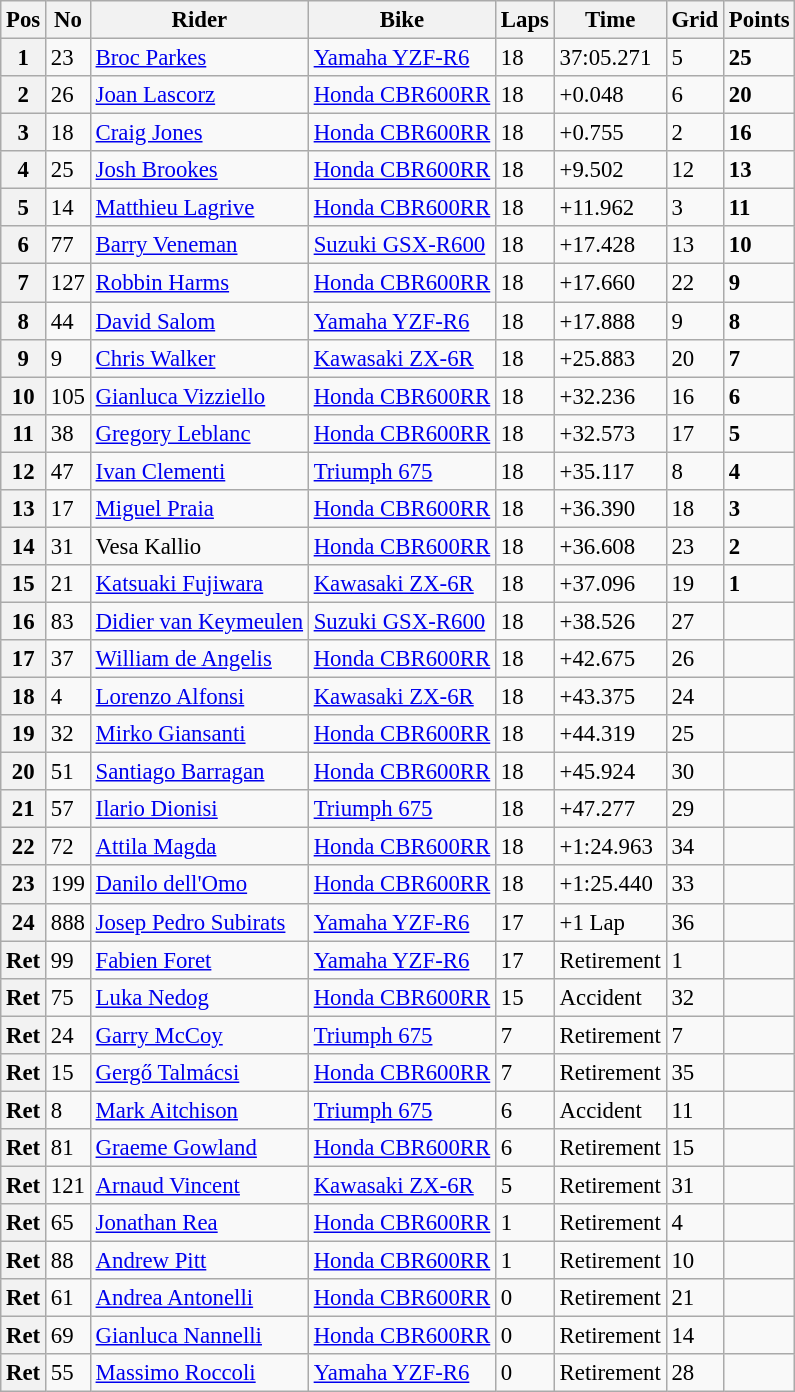<table class="wikitable" style="font-size: 95%;">
<tr>
<th>Pos</th>
<th>No</th>
<th>Rider</th>
<th>Bike</th>
<th>Laps</th>
<th>Time</th>
<th>Grid</th>
<th>Points</th>
</tr>
<tr>
<th>1</th>
<td>23</td>
<td> <a href='#'>Broc Parkes</a></td>
<td><a href='#'>Yamaha YZF-R6</a></td>
<td>18</td>
<td>37:05.271</td>
<td>5</td>
<td><strong>25</strong></td>
</tr>
<tr>
<th>2</th>
<td>26</td>
<td> <a href='#'>Joan Lascorz</a></td>
<td><a href='#'>Honda CBR600RR</a></td>
<td>18</td>
<td>+0.048</td>
<td>6</td>
<td><strong>20</strong></td>
</tr>
<tr>
<th>3</th>
<td>18</td>
<td> <a href='#'>Craig Jones</a></td>
<td><a href='#'>Honda CBR600RR</a></td>
<td>18</td>
<td>+0.755</td>
<td>2</td>
<td><strong>16</strong></td>
</tr>
<tr>
<th>4</th>
<td>25</td>
<td> <a href='#'>Josh Brookes</a></td>
<td><a href='#'>Honda CBR600RR</a></td>
<td>18</td>
<td>+9.502</td>
<td>12</td>
<td><strong>13</strong></td>
</tr>
<tr>
<th>5</th>
<td>14</td>
<td> <a href='#'>Matthieu Lagrive</a></td>
<td><a href='#'>Honda CBR600RR</a></td>
<td>18</td>
<td>+11.962</td>
<td>3</td>
<td><strong>11</strong></td>
</tr>
<tr>
<th>6</th>
<td>77</td>
<td> <a href='#'>Barry Veneman</a></td>
<td><a href='#'>Suzuki GSX-R600</a></td>
<td>18</td>
<td>+17.428</td>
<td>13</td>
<td><strong>10</strong></td>
</tr>
<tr>
<th>7</th>
<td>127</td>
<td> <a href='#'>Robbin Harms</a></td>
<td><a href='#'>Honda CBR600RR</a></td>
<td>18</td>
<td>+17.660</td>
<td>22</td>
<td><strong>9</strong></td>
</tr>
<tr>
<th>8</th>
<td>44</td>
<td> <a href='#'>David Salom</a></td>
<td><a href='#'>Yamaha YZF-R6</a></td>
<td>18</td>
<td>+17.888</td>
<td>9</td>
<td><strong>8</strong></td>
</tr>
<tr>
<th>9</th>
<td>9</td>
<td> <a href='#'>Chris Walker</a></td>
<td><a href='#'>Kawasaki ZX-6R</a></td>
<td>18</td>
<td>+25.883</td>
<td>20</td>
<td><strong>7</strong></td>
</tr>
<tr>
<th>10</th>
<td>105</td>
<td> <a href='#'>Gianluca Vizziello</a></td>
<td><a href='#'>Honda CBR600RR</a></td>
<td>18</td>
<td>+32.236</td>
<td>16</td>
<td><strong>6</strong></td>
</tr>
<tr>
<th>11</th>
<td>38</td>
<td> <a href='#'>Gregory Leblanc</a></td>
<td><a href='#'>Honda CBR600RR</a></td>
<td>18</td>
<td>+32.573</td>
<td>17</td>
<td><strong>5</strong></td>
</tr>
<tr>
<th>12</th>
<td>47</td>
<td> <a href='#'>Ivan Clementi</a></td>
<td><a href='#'>Triumph 675</a></td>
<td>18</td>
<td>+35.117</td>
<td>8</td>
<td><strong>4</strong></td>
</tr>
<tr>
<th>13</th>
<td>17</td>
<td> <a href='#'>Miguel Praia</a></td>
<td><a href='#'>Honda CBR600RR</a></td>
<td>18</td>
<td>+36.390</td>
<td>18</td>
<td><strong>3</strong></td>
</tr>
<tr>
<th>14</th>
<td>31</td>
<td> Vesa Kallio</td>
<td><a href='#'>Honda CBR600RR</a></td>
<td>18</td>
<td>+36.608</td>
<td>23</td>
<td><strong>2</strong></td>
</tr>
<tr>
<th>15</th>
<td>21</td>
<td> <a href='#'>Katsuaki Fujiwara</a></td>
<td><a href='#'>Kawasaki ZX-6R</a></td>
<td>18</td>
<td>+37.096</td>
<td>19</td>
<td><strong>1</strong></td>
</tr>
<tr>
<th>16</th>
<td>83</td>
<td> <a href='#'>Didier van Keymeulen</a></td>
<td><a href='#'>Suzuki GSX-R600</a></td>
<td>18</td>
<td>+38.526</td>
<td>27</td>
<td></td>
</tr>
<tr>
<th>17</th>
<td>37</td>
<td> <a href='#'>William de Angelis</a></td>
<td><a href='#'>Honda CBR600RR</a></td>
<td>18</td>
<td>+42.675</td>
<td>26</td>
<td></td>
</tr>
<tr>
<th>18</th>
<td>4</td>
<td> <a href='#'>Lorenzo Alfonsi</a></td>
<td><a href='#'>Kawasaki ZX-6R</a></td>
<td>18</td>
<td>+43.375</td>
<td>24</td>
<td></td>
</tr>
<tr>
<th>19</th>
<td>32</td>
<td> <a href='#'>Mirko Giansanti</a></td>
<td><a href='#'>Honda CBR600RR</a></td>
<td>18</td>
<td>+44.319</td>
<td>25</td>
<td></td>
</tr>
<tr>
<th>20</th>
<td>51</td>
<td> <a href='#'>Santiago Barragan</a></td>
<td><a href='#'>Honda CBR600RR</a></td>
<td>18</td>
<td>+45.924</td>
<td>30</td>
<td></td>
</tr>
<tr>
<th>21</th>
<td>57</td>
<td> <a href='#'>Ilario Dionisi</a></td>
<td><a href='#'>Triumph 675</a></td>
<td>18</td>
<td>+47.277</td>
<td>29</td>
<td></td>
</tr>
<tr>
<th>22</th>
<td>72</td>
<td> <a href='#'>Attila Magda</a></td>
<td><a href='#'>Honda CBR600RR</a></td>
<td>18</td>
<td>+1:24.963</td>
<td>34</td>
<td></td>
</tr>
<tr>
<th>23</th>
<td>199</td>
<td> <a href='#'>Danilo dell'Omo</a></td>
<td><a href='#'>Honda CBR600RR</a></td>
<td>18</td>
<td>+1:25.440</td>
<td>33</td>
<td></td>
</tr>
<tr>
<th>24</th>
<td>888</td>
<td> <a href='#'>Josep Pedro Subirats</a></td>
<td><a href='#'>Yamaha YZF-R6</a></td>
<td>17</td>
<td>+1 Lap</td>
<td>36</td>
<td></td>
</tr>
<tr>
<th>Ret</th>
<td>99</td>
<td> <a href='#'>Fabien Foret</a></td>
<td><a href='#'>Yamaha YZF-R6</a></td>
<td>17</td>
<td>Retirement</td>
<td>1</td>
<td></td>
</tr>
<tr>
<th>Ret</th>
<td>75</td>
<td> <a href='#'>Luka Nedog</a></td>
<td><a href='#'>Honda CBR600RR</a></td>
<td>15</td>
<td>Accident</td>
<td>32</td>
<td></td>
</tr>
<tr>
<th>Ret</th>
<td>24</td>
<td> <a href='#'>Garry McCoy</a></td>
<td><a href='#'>Triumph 675</a></td>
<td>7</td>
<td>Retirement</td>
<td>7</td>
<td></td>
</tr>
<tr>
<th>Ret</th>
<td>15</td>
<td> <a href='#'>Gergő Talmácsi</a></td>
<td><a href='#'>Honda CBR600RR</a></td>
<td>7</td>
<td>Retirement</td>
<td>35</td>
<td></td>
</tr>
<tr>
<th>Ret</th>
<td>8</td>
<td> <a href='#'>Mark Aitchison</a></td>
<td><a href='#'>Triumph 675</a></td>
<td>6</td>
<td>Accident</td>
<td>11</td>
<td></td>
</tr>
<tr>
<th>Ret</th>
<td>81</td>
<td> <a href='#'>Graeme Gowland</a></td>
<td><a href='#'>Honda CBR600RR</a></td>
<td>6</td>
<td>Retirement</td>
<td>15</td>
<td></td>
</tr>
<tr>
<th>Ret</th>
<td>121</td>
<td> <a href='#'>Arnaud Vincent</a></td>
<td><a href='#'>Kawasaki ZX-6R</a></td>
<td>5</td>
<td>Retirement</td>
<td>31</td>
<td></td>
</tr>
<tr>
<th>Ret</th>
<td>65</td>
<td> <a href='#'>Jonathan Rea</a></td>
<td><a href='#'>Honda CBR600RR</a></td>
<td>1</td>
<td>Retirement</td>
<td>4</td>
<td></td>
</tr>
<tr>
<th>Ret</th>
<td>88</td>
<td> <a href='#'>Andrew Pitt</a></td>
<td><a href='#'>Honda CBR600RR</a></td>
<td>1</td>
<td>Retirement</td>
<td>10</td>
<td></td>
</tr>
<tr>
<th>Ret</th>
<td>61</td>
<td> <a href='#'>Andrea Antonelli</a></td>
<td><a href='#'>Honda CBR600RR</a></td>
<td>0</td>
<td>Retirement</td>
<td>21</td>
<td></td>
</tr>
<tr>
<th>Ret</th>
<td>69</td>
<td> <a href='#'>Gianluca Nannelli</a></td>
<td><a href='#'>Honda CBR600RR</a></td>
<td>0</td>
<td>Retirement</td>
<td>14</td>
<td></td>
</tr>
<tr>
<th>Ret</th>
<td>55</td>
<td> <a href='#'>Massimo Roccoli</a></td>
<td><a href='#'>Yamaha YZF-R6</a></td>
<td>0</td>
<td>Retirement</td>
<td>28</td>
<td></td>
</tr>
</table>
